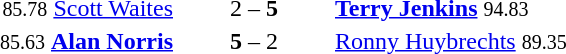<table style="text-align:center">
<tr>
<th width=223></th>
<th width=100></th>
<th width=223></th>
</tr>
<tr>
<td align=right><small><span>85.78</span></small> <a href='#'>Scott Waites</a> </td>
<td>2 – <strong>5</strong></td>
<td align=left> <strong><a href='#'>Terry Jenkins</a></strong> <small><span>94.83</span></small></td>
</tr>
<tr>
<td align=right><small><span>85.63</span></small> <strong><a href='#'>Alan Norris</a></strong> </td>
<td><strong>5</strong> – 2</td>
<td align=left> <a href='#'>Ronny Huybrechts</a> <small><span>89.35</span></small></td>
</tr>
</table>
